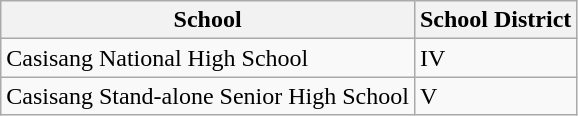<table class="wikitable">
<tr>
<th>School</th>
<th>School District</th>
</tr>
<tr>
<td>Casisang National High School</td>
<td>IV</td>
</tr>
<tr>
<td>Casisang Stand-alone Senior High School</td>
<td>V</td>
</tr>
</table>
